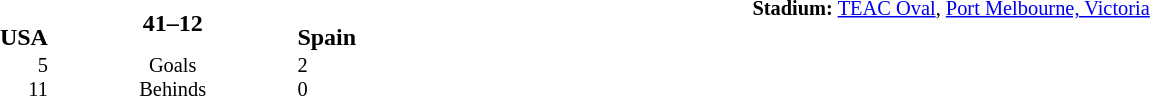<table style="width: 100%; background: transparent;" cellspacing="0">
<tr>
<td align=center valign=top rowspan=3 width=15%></td>
</tr>
<tr>
<td width=24% align=right><br><strong>USA</strong></td>
<td align=center width=13%><strong>41–12</strong></td>
<td width=24%><br><strong>Spain</strong></td>
<td style=font-size:85% rowspan=2 valign=top><strong>Stadium:</strong> <a href='#'>TEAC Oval</a>, <a href='#'>Port Melbourne, Victoria</a></td>
</tr>
<tr style=font-size:85%>
<td align=right valign=top>5<br> 11</td>
<td align=center valign=top>Goals <br>Behinds</td>
<td valign=top>2<br> 0</td>
</tr>
</table>
